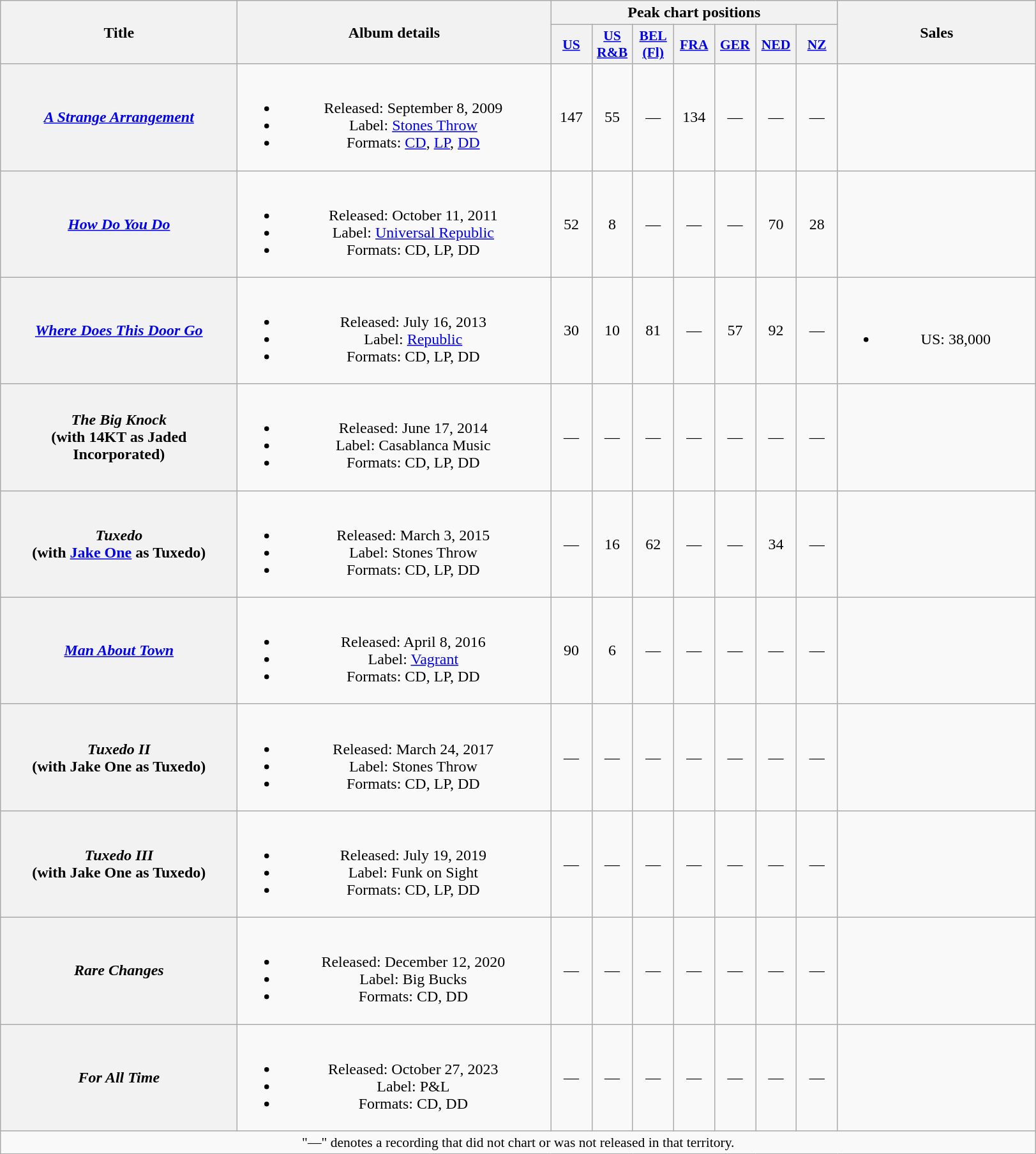<table class="wikitable plainrowheaders" style="text-align:center;">
<tr>
<th scope="col" rowspan="2" style="width:15em;">Title</th>
<th scope="col" rowspan="2" style="width:20em;">Album details</th>
<th scope="col" colspan="7">Peak chart positions</th>
<th scope="col" rowspan="2" style="width:12.5em;">Sales</th>
</tr>
<tr>
<th scope="col" style="width:2.5em;font-size:90%;"><a href='#'>US</a><br></th>
<th scope="col" style="width:2.5em;font-size:90%;"><a href='#'>US<br>R&B</a><br></th>
<th scope="col" style="width:2.5em;font-size:90%;"><a href='#'>BEL<br>(Fl)</a><br></th>
<th scope="col" style="width:2.5em;font-size:90%;"><a href='#'>FRA</a><br></th>
<th scope="col" style="width:2.5em;font-size:90%;"><a href='#'>GER</a><br></th>
<th scope="col" style="width:2.5em;font-size:90%;"><a href='#'>NED</a><br></th>
<th scope="col" style="width:2.5em;font-size:90%;"><a href='#'>NZ</a><br></th>
</tr>
<tr>
<th scope="row"><em><a href='#'>A Strange Arrangement</a></em></th>
<td><br><ul><li>Released: September 8, 2009</li><li>Label: <a href='#'>Stones Throw</a></li><li>Formats: <a href='#'>CD</a>, <a href='#'>LP</a>, <a href='#'>DD</a></li></ul></td>
<td>147</td>
<td>55</td>
<td>—</td>
<td>134</td>
<td>—</td>
<td>—</td>
<td>—</td>
<td></td>
</tr>
<tr>
<th scope="row"><em><a href='#'>How Do You Do</a></em></th>
<td><br><ul><li>Released: October 11, 2011</li><li>Label: <a href='#'>Universal Republic</a></li><li>Formats: CD, LP, DD</li></ul></td>
<td>52</td>
<td>8</td>
<td>—</td>
<td>—</td>
<td>—</td>
<td>70</td>
<td>28</td>
<td></td>
</tr>
<tr>
<th scope="row"><em><a href='#'>Where Does This Door Go</a></em></th>
<td><br><ul><li>Released: July 16, 2013</li><li>Label: <a href='#'>Republic</a></li><li>Formats: CD, LP, DD</li></ul></td>
<td>30</td>
<td>10</td>
<td>81</td>
<td>—</td>
<td>57</td>
<td>92</td>
<td>—</td>
<td><br><ul><li>US: 38,000</li></ul></td>
</tr>
<tr>
<th scope="row"><em>The Big Knock</em><br><span>(with 14KT as Jaded Incorporated)</span></th>
<td><br><ul><li>Released: June 17, 2014</li><li>Label: Casablanca Music</li><li>Formats: CD, LP, DD</li></ul></td>
<td>—</td>
<td>—</td>
<td>—</td>
<td>—</td>
<td>—</td>
<td>—</td>
<td>—</td>
<td></td>
</tr>
<tr>
<th scope="row"><em>Tuxedo</em><br><span>(with <a href='#'>Jake One</a> as Tuxedo)</span></th>
<td><br><ul><li>Released: March 3, 2015</li><li>Label: Stones Throw</li><li>Formats: CD, LP, DD</li></ul></td>
<td>—</td>
<td>16</td>
<td>62</td>
<td>—</td>
<td>—</td>
<td>34</td>
<td>—</td>
<td></td>
</tr>
<tr>
<th scope="row"><em><a href='#'>Man About Town</a></em></th>
<td><br><ul><li>Released: April 8, 2016</li><li>Label: <a href='#'>Vagrant</a></li><li>Formats: CD, LP, DD</li></ul></td>
<td>90</td>
<td>6</td>
<td>—</td>
<td>—</td>
<td>—</td>
<td>—</td>
<td>—</td>
<td></td>
</tr>
<tr>
<th scope="row"><em>Tuxedo II</em><br><span>(with Jake One as Tuxedo)</span></th>
<td><br><ul><li>Released: March 24, 2017</li><li>Label: Stones Throw</li><li>Formats: CD, LP, DD</li></ul></td>
<td>—</td>
<td>—</td>
<td>—</td>
<td>—</td>
<td>—</td>
<td>—</td>
<td>—</td>
<td></td>
</tr>
<tr>
<th scope="row"><em>Tuxedo III</em><br><span>(with Jake One as Tuxedo)</span></th>
<td><br><ul><li>Released: July 19, 2019</li><li>Label: Funk on Sight</li><li>Formats: CD, LP, DD</li></ul></td>
<td>—</td>
<td>—</td>
<td>—</td>
<td>—</td>
<td>—</td>
<td>—</td>
<td>—</td>
<td></td>
</tr>
<tr>
<th scope="row"><em>Rare Changes</em></th>
<td><br><ul><li>Released: December 12, 2020</li><li>Label: Big Bucks</li><li>Formats: CD, DD</li></ul></td>
<td>—</td>
<td>—</td>
<td>—</td>
<td>—</td>
<td>—</td>
<td>—</td>
<td>—</td>
<td></td>
</tr>
<tr>
<th scope="row"><em>For All Time</em></th>
<td><br><ul><li>Released: October 27, 2023</li><li>Label: P&L</li><li>Formats: CD, DD</li></ul></td>
<td>—</td>
<td>—</td>
<td>—</td>
<td>—</td>
<td>—</td>
<td>—</td>
<td>—</td>
<td></td>
</tr>
<tr>
<td colspan="12" style="font-size:90%">"—" denotes a recording that did not chart or was not released in that territory.</td>
</tr>
</table>
